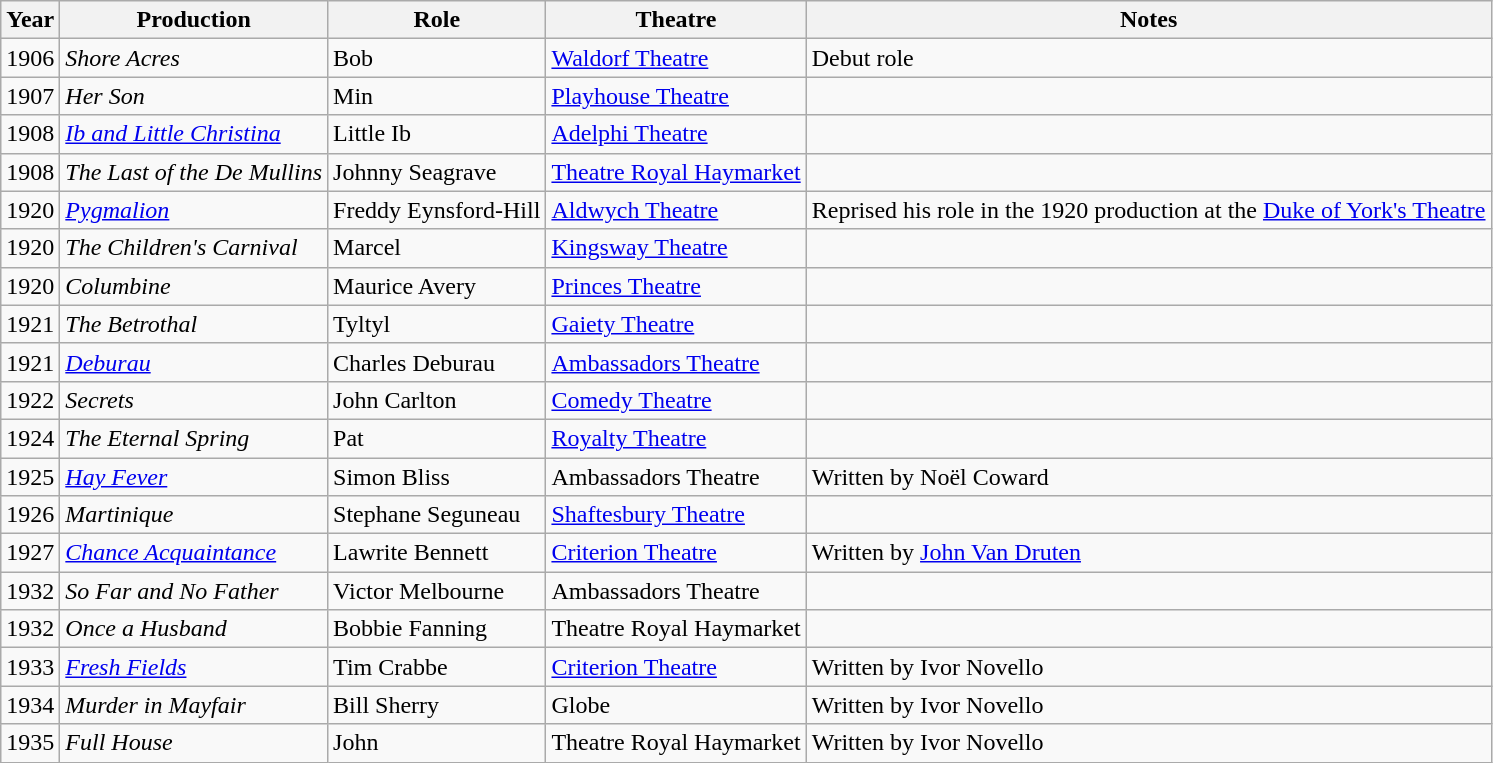<table class="wikitable">
<tr>
<th>Year</th>
<th>Production</th>
<th>Role</th>
<th>Theatre</th>
<th>Notes</th>
</tr>
<tr>
<td>1906</td>
<td><em>Shore Acres</em></td>
<td>Bob</td>
<td><a href='#'>Waldorf Theatre</a></td>
<td>Debut role<br></td>
</tr>
<tr>
<td>1907</td>
<td><em>Her Son</em></td>
<td>Min</td>
<td><a href='#'>Playhouse Theatre</a></td>
<td></td>
</tr>
<tr>
<td>1908</td>
<td><em><a href='#'>Ib and Little Christina</a></em></td>
<td>Little Ib</td>
<td><a href='#'>Adelphi Theatre</a></td>
<td></td>
</tr>
<tr>
<td>1908</td>
<td><em>The Last of the De Mullins</em></td>
<td>Johnny Seagrave</td>
<td><a href='#'>Theatre Royal Haymarket</a></td>
<td></td>
</tr>
<tr>
<td>1920</td>
<td><em><a href='#'>Pygmalion</a></em></td>
<td>Freddy Eynsford-Hill</td>
<td><a href='#'>Aldwych Theatre</a></td>
<td>Reprised his role in the 1920 production at the <a href='#'>Duke of York's Theatre</a></td>
</tr>
<tr>
<td>1920</td>
<td><em>The Children's Carnival</em></td>
<td>Marcel</td>
<td><a href='#'>Kingsway Theatre</a></td>
<td></td>
</tr>
<tr>
<td>1920</td>
<td><em>Columbine</em></td>
<td>Maurice Avery</td>
<td><a href='#'>Princes Theatre</a></td>
<td></td>
</tr>
<tr>
<td>1921</td>
<td><em>The Betrothal</em></td>
<td>Tyltyl</td>
<td><a href='#'>Gaiety Theatre</a></td>
<td></td>
</tr>
<tr>
<td>1921</td>
<td><em><a href='#'>Deburau</a></em></td>
<td>Charles Deburau</td>
<td><a href='#'>Ambassadors Theatre</a></td>
<td></td>
</tr>
<tr>
<td>1922</td>
<td><em>Secrets</em></td>
<td>John Carlton</td>
<td><a href='#'>Comedy Theatre</a></td>
<td></td>
</tr>
<tr>
<td>1924</td>
<td><em>The Eternal Spring</em></td>
<td>Pat</td>
<td><a href='#'>Royalty Theatre</a></td>
<td></td>
</tr>
<tr>
<td>1925</td>
<td><em><a href='#'>Hay Fever</a></em></td>
<td>Simon Bliss</td>
<td>Ambassadors Theatre</td>
<td>Written by Noël Coward</td>
</tr>
<tr>
<td>1926</td>
<td><em>Martinique</em></td>
<td>Stephane Seguneau</td>
<td><a href='#'>Shaftesbury Theatre</a></td>
<td></td>
</tr>
<tr>
<td>1927</td>
<td><em><a href='#'>Chance Acquaintance</a></em></td>
<td>Lawrite Bennett</td>
<td><a href='#'>Criterion Theatre</a></td>
<td>Written by <a href='#'>John Van Druten</a></td>
</tr>
<tr>
<td>1932</td>
<td><em>So Far and No Father</em></td>
<td>Victor Melbourne</td>
<td>Ambassadors Theatre</td>
<td></td>
</tr>
<tr>
<td>1932</td>
<td><em>Once a Husband</em></td>
<td>Bobbie Fanning</td>
<td>Theatre Royal Haymarket</td>
<td></td>
</tr>
<tr>
<td>1933</td>
<td><em><a href='#'>Fresh Fields</a></em></td>
<td>Tim Crabbe</td>
<td><a href='#'>Criterion Theatre</a></td>
<td>Written by Ivor Novello</td>
</tr>
<tr>
<td>1934</td>
<td><em>Murder in Mayfair</em></td>
<td>Bill Sherry</td>
<td>Globe</td>
<td>Written by Ivor Novello</td>
</tr>
<tr>
<td>1935</td>
<td><em>Full House</em></td>
<td>John</td>
<td>Theatre Royal Haymarket</td>
<td>Written by Ivor Novello</td>
</tr>
</table>
